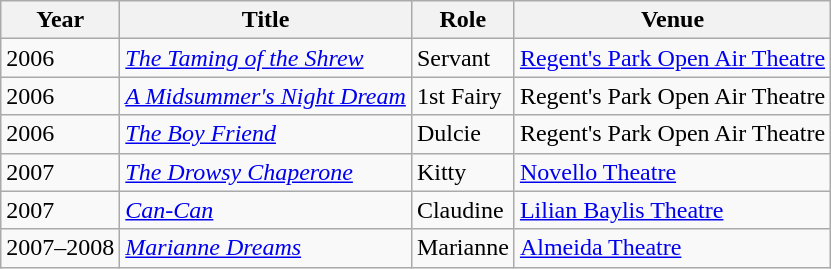<table class="wikitable">
<tr>
<th>Year</th>
<th>Title</th>
<th>Role</th>
<th>Venue</th>
</tr>
<tr>
<td>2006</td>
<td><em><a href='#'>The Taming of the Shrew</a></em></td>
<td>Servant</td>
<td><a href='#'>Regent's Park Open Air Theatre</a></td>
</tr>
<tr>
<td>2006</td>
<td><em><a href='#'>A Midsummer's Night Dream</a></em></td>
<td>1st Fairy</td>
<td>Regent's Park Open Air Theatre</td>
</tr>
<tr>
<td>2006</td>
<td><em><a href='#'>The Boy Friend</a></em></td>
<td>Dulcie</td>
<td>Regent's Park Open Air Theatre</td>
</tr>
<tr>
<td>2007</td>
<td><em><a href='#'>The Drowsy Chaperone</a></em></td>
<td>Kitty</td>
<td><a href='#'>Novello Theatre</a></td>
</tr>
<tr>
<td>2007</td>
<td><em><a href='#'>Can-Can</a></em></td>
<td>Claudine</td>
<td><a href='#'>Lilian Baylis Theatre</a></td>
</tr>
<tr>
<td>2007–2008</td>
<td><em><a href='#'>Marianne Dreams</a></em></td>
<td>Marianne</td>
<td><a href='#'>Almeida Theatre</a></td>
</tr>
</table>
